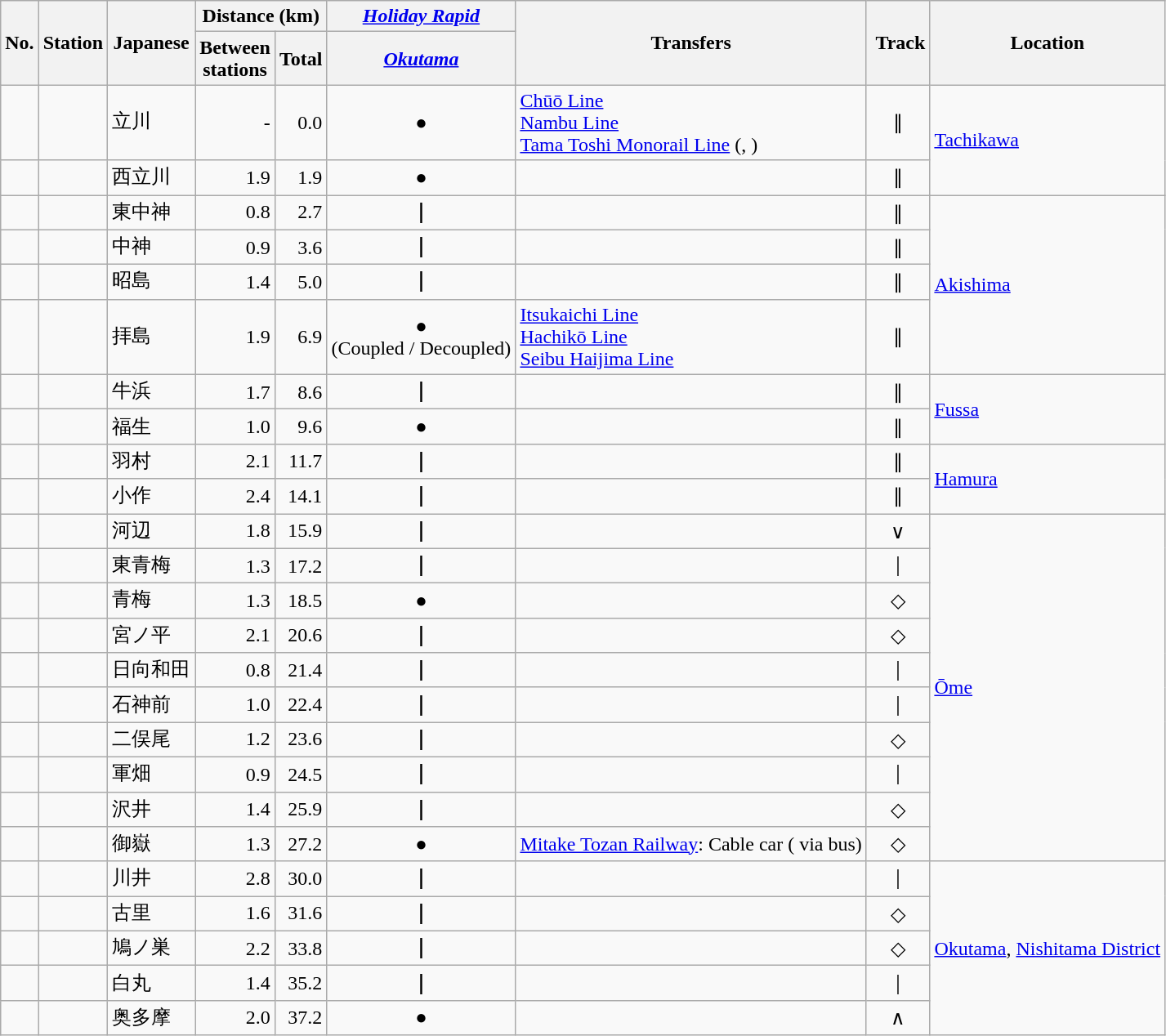<table class="wikitable">
<tr>
<th rowspan="2">No.</th>
<th rowspan="2">Station</th>
<th rowspan="2">Japanese</th>
<th colspan="2">Distance (km)</th>
<th><em><a href='#'>Holiday Rapid</a></em></th>
<th rowspan="2">Transfers</th>
<th rowspan="2"> Track</th>
<th rowspan="2">Location</th>
</tr>
<tr>
<th>Between<br>stations</th>
<th>Total</th>
<th><em><a href='#'>Okutama</a></em></th>
</tr>
<tr>
<td></td>
<td></td>
<td>立川</td>
<td style="text-align:right;">-</td>
<td style="text-align:right;">0.0</td>
<td style="text-align:center;">●</td>
<td> <a href='#'>Chūō Line</a><br> <a href='#'>Nambu Line</a><br><a href='#'>Tama Toshi Monorail Line</a> (, )</td>
<td style="text-align:center;">∥</td>
<td rowspan="2"><a href='#'>Tachikawa</a></td>
</tr>
<tr>
<td></td>
<td></td>
<td>西立川</td>
<td style="text-align:right;">1.9</td>
<td style="text-align:right;">1.9</td>
<td style="text-align:center;">●</td>
<td> </td>
<td style="text-align:center;">∥</td>
</tr>
<tr>
<td></td>
<td></td>
<td>東中神</td>
<td style="text-align:right;">0.8</td>
<td style="text-align:right;">2.7</td>
<td style="text-align:center;"><strong>｜</strong></td>
<td> </td>
<td style="text-align:center;">∥</td>
<td rowspan="4"><a href='#'>Akishima</a></td>
</tr>
<tr>
<td></td>
<td></td>
<td>中神</td>
<td style="text-align:right;">0.9</td>
<td style="text-align:right;">3.6</td>
<td style="text-align:center;"><strong>｜</strong></td>
<td> </td>
<td style="text-align:center;">∥</td>
</tr>
<tr>
<td></td>
<td></td>
<td>昭島</td>
<td style="text-align:right;">1.4</td>
<td style="text-align:right;">5.0</td>
<td style="text-align:center;"><strong>｜</strong></td>
<td> </td>
<td style="text-align:center;">∥</td>
</tr>
<tr>
<td></td>
<td></td>
<td>拝島</td>
<td style="text-align:right;">1.9</td>
<td style="text-align:right;">6.9</td>
<td style="text-align:center;">●<br>(Coupled / Decoupled)</td>
<td> <a href='#'>Itsukaichi Line</a><br><a href='#'>Hachikō Line</a><br><a href='#'>Seibu Haijima Line</a></td>
<td style="text-align:center;">∥</td>
</tr>
<tr>
<td></td>
<td></td>
<td>牛浜</td>
<td style="text-align:right;">1.7</td>
<td style="text-align:right;">8.6</td>
<td style="text-align:center;"><strong>｜</strong></td>
<td> </td>
<td style="text-align:center;">∥</td>
<td rowspan="2"><a href='#'>Fussa</a></td>
</tr>
<tr>
<td></td>
<td></td>
<td>福生</td>
<td style="text-align:right;">1.0</td>
<td style="text-align:right;">9.6</td>
<td style="text-align:center;">●</td>
<td> </td>
<td style="text-align:center;">∥</td>
</tr>
<tr>
<td></td>
<td></td>
<td>羽村</td>
<td style="text-align:right;">2.1</td>
<td style="text-align:right;">11.7</td>
<td style="text-align:center;"><strong>｜</strong></td>
<td> </td>
<td style="text-align:center;">∥</td>
<td rowspan="2"><a href='#'>Hamura</a></td>
</tr>
<tr>
<td></td>
<td></td>
<td>小作</td>
<td style="text-align:right;">2.4</td>
<td style="text-align:right;">14.1</td>
<td style="text-align:center;"><strong>｜</strong></td>
<td> </td>
<td style="text-align:center;">∥</td>
</tr>
<tr>
<td></td>
<td></td>
<td>河辺</td>
<td style="text-align:right;">1.8</td>
<td style="text-align:right;">15.9</td>
<td style="text-align:center;"><strong>｜</strong></td>
<td> </td>
<td style="text-align:center;">∨</td>
<td rowspan="10"><a href='#'>Ōme</a></td>
</tr>
<tr>
<td></td>
<td></td>
<td>東青梅</td>
<td style="text-align:right;">1.3</td>
<td style="text-align:right;">17.2</td>
<td style="text-align:center;"><strong>｜</strong></td>
<td> </td>
<td style="text-align:center;">｜</td>
</tr>
<tr>
<td></td>
<td></td>
<td>青梅</td>
<td style="text-align:right;">1.3</td>
<td style="text-align:right;">18.5</td>
<td style="text-align:center;">●</td>
<td> </td>
<td style="text-align:center;">◇</td>
</tr>
<tr>
<td></td>
<td></td>
<td>宮ノ平</td>
<td style="text-align:right;">2.1</td>
<td style="text-align:right;">20.6</td>
<td style="text-align:center;"><strong>｜</strong></td>
<td> </td>
<td style="text-align:center;">◇</td>
</tr>
<tr>
<td></td>
<td></td>
<td>日向和田</td>
<td style="text-align:right;">0.8</td>
<td style="text-align:right;">21.4</td>
<td style="text-align:center;"><strong>｜</strong></td>
<td> </td>
<td style="text-align:center;">｜</td>
</tr>
<tr>
<td></td>
<td></td>
<td>石神前</td>
<td style="text-align:right;">1.0</td>
<td style="text-align:right;">22.4</td>
<td style="text-align:center;"><strong>｜</strong></td>
<td> </td>
<td style="text-align:center;">｜</td>
</tr>
<tr>
<td></td>
<td></td>
<td>二俣尾</td>
<td style="text-align:right;">1.2</td>
<td style="text-align:right;">23.6</td>
<td style="text-align:center;"><strong>｜</strong></td>
<td> </td>
<td style="text-align:center;">◇</td>
</tr>
<tr>
<td></td>
<td></td>
<td>軍畑</td>
<td style="text-align:right;">0.9</td>
<td style="text-align:right;">24.5</td>
<td style="text-align:center;"><strong>｜</strong></td>
<td> </td>
<td style="text-align:center;">｜</td>
</tr>
<tr>
<td></td>
<td></td>
<td>沢井</td>
<td style="text-align:right;">1.4</td>
<td style="text-align:right;">25.9</td>
<td style="text-align:center;"><strong>｜</strong></td>
<td> </td>
<td style="text-align:center;">◇</td>
</tr>
<tr>
<td></td>
<td></td>
<td>御嶽</td>
<td style="text-align:right;">1.3</td>
<td style="text-align:right;">27.2</td>
<td style="text-align:center;">●</td>
<td><a href='#'>Mitake Tozan Railway</a>: Cable car ( via bus)</td>
<td style="text-align:center;">◇</td>
</tr>
<tr>
<td></td>
<td></td>
<td>川井</td>
<td style="text-align:right;">2.8</td>
<td style="text-align:right;">30.0</td>
<td style="text-align:center;"><strong>｜</strong></td>
<td> </td>
<td style="text-align:center;">｜</td>
<td rowspan="5"><a href='#'>Okutama</a>, <a href='#'>Nishitama District</a></td>
</tr>
<tr>
<td></td>
<td></td>
<td>古里</td>
<td style="text-align:right;">1.6</td>
<td style="text-align:right;">31.6</td>
<td style="text-align:center;"><strong>｜</strong></td>
<td> </td>
<td style="text-align:center;">◇</td>
</tr>
<tr>
<td></td>
<td></td>
<td>鳩ノ巣</td>
<td style="text-align:right;">2.2</td>
<td style="text-align:right;">33.8</td>
<td style="text-align:center;"><strong>｜</strong></td>
<td> </td>
<td style="text-align:center;">◇</td>
</tr>
<tr>
<td></td>
<td></td>
<td>白丸</td>
<td style="text-align:right;">1.4</td>
<td style="text-align:right;">35.2</td>
<td style="text-align:center;"><strong>｜</strong></td>
<td> </td>
<td style="text-align:center;">｜</td>
</tr>
<tr>
<td></td>
<td></td>
<td>奥多摩</td>
<td style="text-align:right;">2.0</td>
<td style="text-align:right;">37.2</td>
<td style="text-align:center;">●</td>
<td> </td>
<td style="text-align:center;">∧</td>
</tr>
</table>
